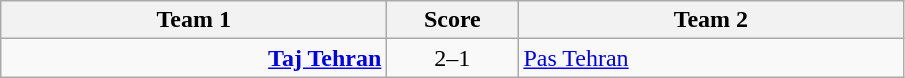<table class="wikitable" style="text-align:center">
<tr>
<th width=250>Team 1</th>
<th width=80>Score</th>
<th width=250>Team 2</th>
</tr>
<tr>
<td style= text-align:right;"><strong><a href='#'>Taj Tehran</a></strong></td>
<td>2–1</td>
<td style="text-align:left;"><a href='#'>Pas Tehran</a></td>
</tr>
</table>
